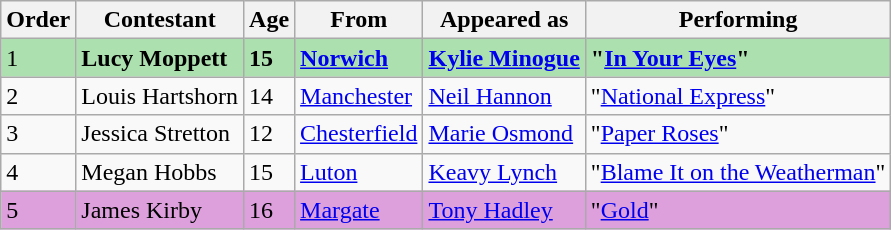<table class="wikitable">
<tr>
<th>Order</th>
<th>Contestant</th>
<th>Age</th>
<th>From</th>
<th>Appeared as</th>
<th>Performing</th>
</tr>
<tr style="background:#ACE1AF;">
<td>1</td>
<td><strong>Lucy Moppett</strong></td>
<td><strong>15</strong></td>
<td><strong><a href='#'>Norwich</a></strong></td>
<td><strong><a href='#'>Kylie Minogue</a></strong></td>
<td><strong>"<a href='#'>In Your Eyes</a>"</strong></td>
</tr>
<tr>
<td>2</td>
<td>Louis Hartshorn</td>
<td>14</td>
<td><a href='#'>Manchester</a></td>
<td><a href='#'>Neil Hannon</a></td>
<td>"<a href='#'>National Express</a>"</td>
</tr>
<tr>
<td>3</td>
<td>Jessica Stretton</td>
<td>12</td>
<td><a href='#'>Chesterfield</a></td>
<td><a href='#'>Marie Osmond</a></td>
<td>"<a href='#'>Paper Roses</a>"</td>
</tr>
<tr>
<td>4</td>
<td>Megan Hobbs</td>
<td>15</td>
<td><a href='#'>Luton</a></td>
<td><a href='#'>Keavy Lynch</a></td>
<td>"<a href='#'>Blame It on the Weatherman</a>"</td>
</tr>
<tr style="background:plum;">
<td>5</td>
<td>James Kirby</td>
<td>16</td>
<td><a href='#'>Margate</a></td>
<td><a href='#'>Tony Hadley</a></td>
<td>"<a href='#'>Gold</a>"</td>
</tr>
</table>
